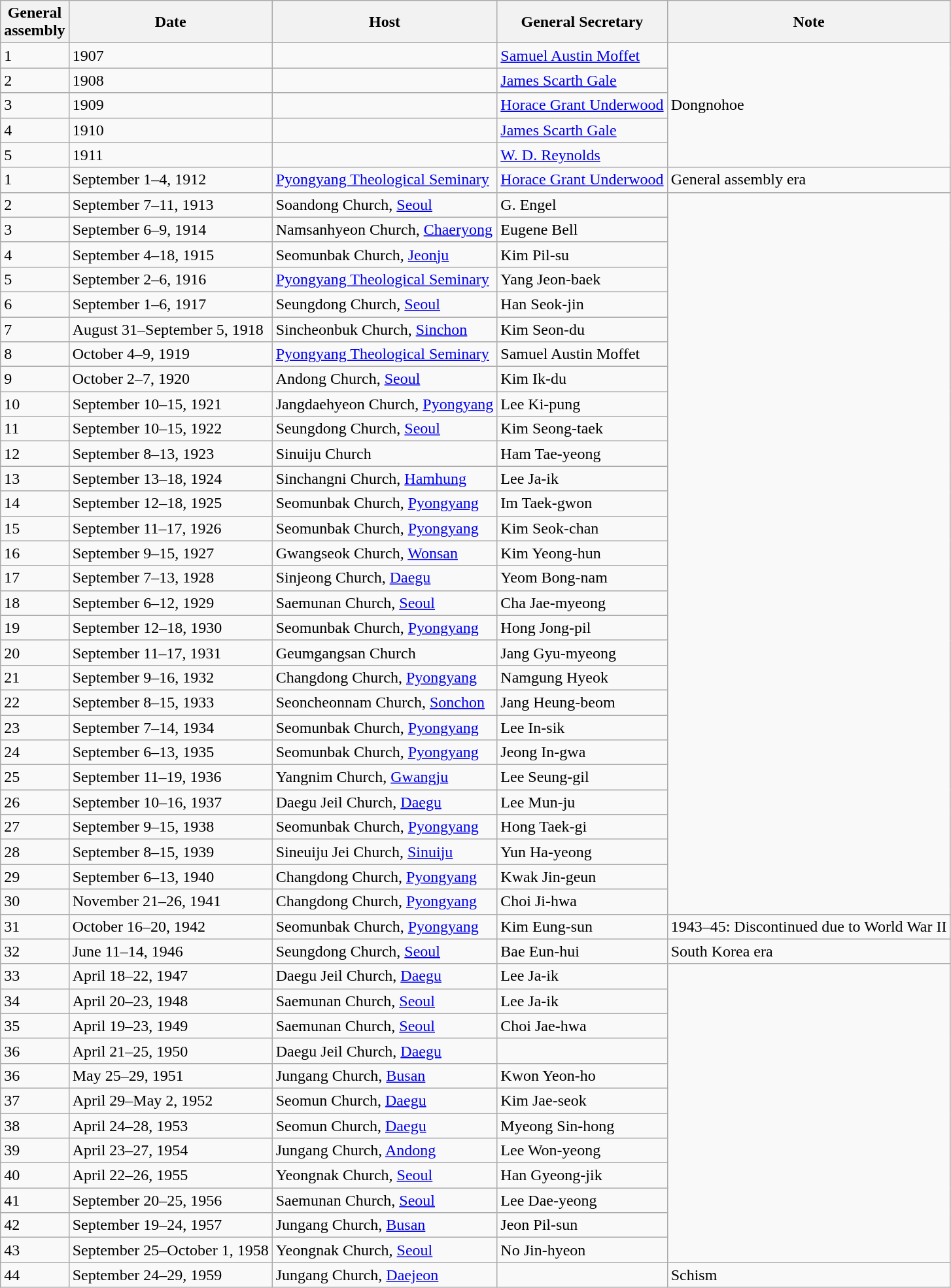<table class="wikitable">
<tr>
<th>General <br>assembly</th>
<th>Date</th>
<th>Host</th>
<th>General Secretary</th>
<th>Note</th>
</tr>
<tr>
<td>1</td>
<td>1907</td>
<td></td>
<td><a href='#'>Samuel Austin Moffet</a></td>
<td rowspan=5>Dongnohoe</td>
</tr>
<tr>
<td>2</td>
<td>1908</td>
<td></td>
<td><a href='#'>James Scarth Gale</a></td>
</tr>
<tr>
<td>3</td>
<td>1909</td>
<td></td>
<td><a href='#'>Horace Grant Underwood</a></td>
</tr>
<tr>
<td>4</td>
<td>1910</td>
<td></td>
<td><a href='#'>James Scarth Gale</a></td>
</tr>
<tr>
<td>5</td>
<td>1911</td>
<td></td>
<td><a href='#'>W. D. Reynolds</a></td>
</tr>
<tr>
<td>1</td>
<td>September 1–4, 1912</td>
<td><a href='#'>Pyongyang Theological Seminary</a></td>
<td><a href='#'>Horace Grant Underwood</a></td>
<td>General assembly era</td>
</tr>
<tr>
<td>2</td>
<td>September 7–11, 1913</td>
<td>Soandong Church, <a href='#'>Seoul</a></td>
<td>G. Engel</td>
</tr>
<tr>
<td>3</td>
<td>September 6–9, 1914</td>
<td>Namsanhyeon Church, <a href='#'>Chaeryong</a></td>
<td>Eugene Bell</td>
</tr>
<tr>
<td>4</td>
<td>September 4–18, 1915</td>
<td>Seomunbak Church, <a href='#'>Jeonju</a></td>
<td>Kim Pil-su</td>
</tr>
<tr>
<td>5</td>
<td>September 2–6, 1916</td>
<td><a href='#'>Pyongyang Theological Seminary</a></td>
<td>Yang Jeon-baek</td>
</tr>
<tr>
<td>6</td>
<td>September 1–6, 1917</td>
<td>Seungdong Church, <a href='#'>Seoul</a></td>
<td>Han Seok-jin</td>
</tr>
<tr>
<td>7</td>
<td>August 31–September 5, 1918</td>
<td>Sincheonbuk Church, <a href='#'>Sinchon</a></td>
<td>Kim Seon-du</td>
</tr>
<tr>
<td>8</td>
<td>October 4–9, 1919</td>
<td><a href='#'>Pyongyang Theological Seminary</a></td>
<td>Samuel Austin Moffet</td>
</tr>
<tr>
<td>9</td>
<td>October 2–7, 1920</td>
<td>Andong Church, <a href='#'>Seoul</a></td>
<td>Kim Ik-du</td>
</tr>
<tr>
<td>10</td>
<td>September 10–15, 1921</td>
<td>Jangdaehyeon Church, <a href='#'>Pyongyang</a></td>
<td>Lee Ki-pung</td>
</tr>
<tr>
<td>11</td>
<td>September 10–15, 1922</td>
<td>Seungdong Church, <a href='#'>Seoul</a></td>
<td>Kim Seong-taek</td>
</tr>
<tr>
<td>12</td>
<td>September 8–13, 1923</td>
<td>Sinuiju Church</td>
<td>Ham Tae-yeong</td>
</tr>
<tr>
<td>13</td>
<td>September 13–18, 1924</td>
<td>Sinchangni Church, <a href='#'>Hamhung</a></td>
<td>Lee Ja-ik</td>
</tr>
<tr>
<td>14</td>
<td>September 12–18, 1925</td>
<td>Seomunbak Church, <a href='#'>Pyongyang</a></td>
<td>Im Taek-gwon</td>
</tr>
<tr>
<td>15</td>
<td>September 11–17, 1926</td>
<td>Seomunbak Church, <a href='#'>Pyongyang</a></td>
<td>Kim Seok-chan</td>
</tr>
<tr>
<td>16</td>
<td>September 9–15, 1927</td>
<td>Gwangseok Church, <a href='#'>Wonsan</a></td>
<td>Kim Yeong-hun</td>
</tr>
<tr>
<td>17</td>
<td>September 7–13, 1928</td>
<td>Sinjeong Church, <a href='#'>Daegu</a></td>
<td>Yeom Bong-nam</td>
</tr>
<tr>
<td>18</td>
<td>September 6–12, 1929</td>
<td>Saemunan Church, <a href='#'>Seoul</a></td>
<td>Cha Jae-myeong</td>
</tr>
<tr>
<td>19</td>
<td>September 12–18, 1930</td>
<td>Seomunbak Church, <a href='#'>Pyongyang</a></td>
<td>Hong Jong-pil</td>
</tr>
<tr>
<td>20</td>
<td>September 11–17, 1931</td>
<td>Geumgangsan Church</td>
<td>Jang Gyu-myeong</td>
</tr>
<tr>
<td>21</td>
<td>September 9–16, 1932</td>
<td>Changdong Church, <a href='#'>Pyongyang</a></td>
<td>Namgung Hyeok</td>
</tr>
<tr>
<td>22</td>
<td>September 8–15, 1933</td>
<td>Seoncheonnam Church, <a href='#'>Sonchon</a></td>
<td>Jang Heung-beom</td>
</tr>
<tr>
<td>23</td>
<td>September 7–14, 1934</td>
<td>Seomunbak Church, <a href='#'>Pyongyang</a></td>
<td>Lee In-sik</td>
</tr>
<tr>
<td>24</td>
<td>September 6–13, 1935</td>
<td>Seomunbak Church, <a href='#'>Pyongyang</a></td>
<td>Jeong In-gwa</td>
</tr>
<tr>
<td>25</td>
<td>September 11–19, 1936</td>
<td>Yangnim Church, <a href='#'>Gwangju</a></td>
<td>Lee Seung-gil</td>
</tr>
<tr>
<td>26</td>
<td>September 10–16, 1937</td>
<td>Daegu Jeil Church, <a href='#'>Daegu</a></td>
<td>Lee Mun-ju</td>
</tr>
<tr>
<td>27</td>
<td>September 9–15, 1938</td>
<td>Seomunbak Church, <a href='#'>Pyongyang</a></td>
<td>Hong Taek-gi</td>
</tr>
<tr>
<td>28</td>
<td>September 8–15, 1939</td>
<td>Sineuiju Jei Church, <a href='#'>Sinuiju</a></td>
<td>Yun Ha-yeong</td>
</tr>
<tr>
<td>29</td>
<td>September 6–13, 1940</td>
<td>Changdong Church, <a href='#'>Pyongyang</a></td>
<td>Kwak Jin-geun</td>
</tr>
<tr>
<td>30</td>
<td>November 21–26, 1941</td>
<td>Changdong Church, <a href='#'>Pyongyang</a></td>
<td>Choi Ji-hwa</td>
</tr>
<tr>
<td>31</td>
<td>October 16–20, 1942</td>
<td>Seomunbak Church, <a href='#'>Pyongyang</a></td>
<td>Kim Eung-sun</td>
<td colspan=5>1943–45: Discontinued due to World War II</td>
</tr>
<tr>
<td>32</td>
<td>June 11–14, 1946</td>
<td>Seungdong Church, <a href='#'>Seoul</a></td>
<td>Bae Eun-hui</td>
<td>South Korea era</td>
</tr>
<tr>
<td>33</td>
<td>April 18–22, 1947</td>
<td>Daegu Jeil Church, <a href='#'>Daegu</a></td>
<td>Lee Ja-ik</td>
</tr>
<tr>
<td>34</td>
<td>April 20–23, 1948</td>
<td>Saemunan Church, <a href='#'>Seoul</a></td>
<td>Lee Ja-ik</td>
</tr>
<tr>
<td>35</td>
<td>April 19–23, 1949</td>
<td>Saemunan Church, <a href='#'>Seoul</a></td>
<td>Choi Jae-hwa</td>
</tr>
<tr>
<td>36</td>
<td>April 21–25, 1950</td>
<td>Daegu Jeil Church, <a href='#'>Daegu</a></td>
<td></td>
</tr>
<tr>
<td>36</td>
<td>May 25–29, 1951</td>
<td>Jungang Church, <a href='#'>Busan</a></td>
<td>Kwon Yeon-ho</td>
</tr>
<tr>
<td>37</td>
<td>April 29–May 2, 1952</td>
<td>Seomun Church, <a href='#'>Daegu</a></td>
<td>Kim Jae-seok</td>
</tr>
<tr>
<td>38</td>
<td>April 24–28, 1953</td>
<td>Seomun Church, <a href='#'>Daegu</a></td>
<td>Myeong Sin-hong</td>
</tr>
<tr>
<td>39</td>
<td>April 23–27, 1954</td>
<td>Jungang Church, <a href='#'>Andong</a></td>
<td>Lee Won-yeong</td>
</tr>
<tr>
<td>40</td>
<td>April 22–26, 1955</td>
<td>Yeongnak Church, <a href='#'>Seoul</a></td>
<td>Han Gyeong-jik</td>
</tr>
<tr>
<td>41</td>
<td>September 20–25, 1956</td>
<td>Saemunan Church, <a href='#'>Seoul</a></td>
<td>Lee Dae-yeong</td>
</tr>
<tr>
<td>42</td>
<td>September 19–24, 1957</td>
<td>Jungang Church, <a href='#'>Busan</a></td>
<td>Jeon Pil-sun</td>
</tr>
<tr>
<td>43</td>
<td>September 25–October 1, 1958</td>
<td>Yeongnak Church, <a href='#'>Seoul</a></td>
<td>No Jin-hyeon</td>
</tr>
<tr>
<td>44</td>
<td>September 24–29, 1959</td>
<td>Jungang Church, <a href='#'>Daejeon</a></td>
<td></td>
<td>Schism</td>
</tr>
</table>
